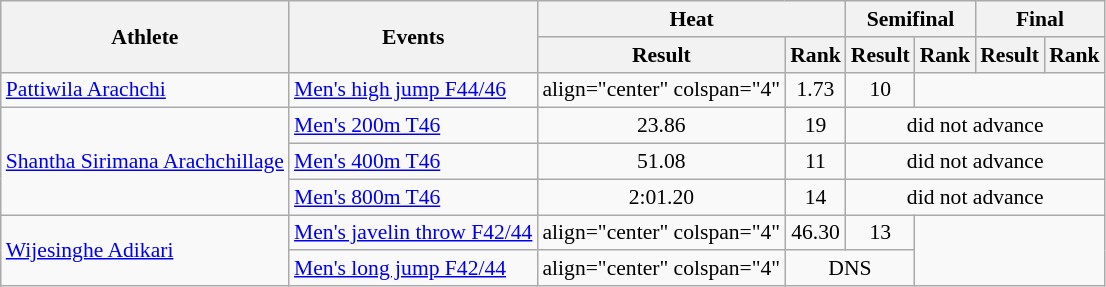<table class=wikitable style="font-size:90%">
<tr>
<th rowspan="2">Athlete</th>
<th rowspan="2">Events</th>
<th colspan="2">Heat</th>
<th colspan="2">Semifinal</th>
<th colspan="2">Final</th>
</tr>
<tr>
<th>Result</th>
<th>Rank</th>
<th>Result</th>
<th>Rank</th>
<th>Result</th>
<th>Rank</th>
</tr>
<tr>
<td><a href='#'>Pattiwila Arachchi</a></td>
<td><a href='#'>Men's high jump F44/46</a></td>
<td>align="center" colspan="4" </td>
<td align="center">1.73</td>
<td align="center">10</td>
</tr>
<tr>
<td rowspan="3"><a href='#'>Shantha Sirimana Arachchillage</a></td>
<td><a href='#'>Men's 200m T46</a></td>
<td align="center">23.86</td>
<td align="center">19</td>
<td align="center" colspan="4">did not advance</td>
</tr>
<tr>
<td><a href='#'>Men's 400m T46</a></td>
<td align="center">51.08</td>
<td align="center">11</td>
<td align="center" colspan="4">did not advance</td>
</tr>
<tr>
<td><a href='#'>Men's 800m T46</a></td>
<td align="center">2:01.20</td>
<td align="center">14</td>
<td align="center" colspan="4">did not advance</td>
</tr>
<tr>
<td rowspan="2"><a href='#'>Wijesinghe Adikari</a></td>
<td><a href='#'>Men's javelin throw F42/44</a></td>
<td>align="center" colspan="4" </td>
<td align="center">46.30</td>
<td align="center">13</td>
</tr>
<tr>
<td><a href='#'>Men's long jump F42/44</a></td>
<td>align="center" colspan="4" </td>
<td align="center" colspan="2">DNS</td>
</tr>
</table>
